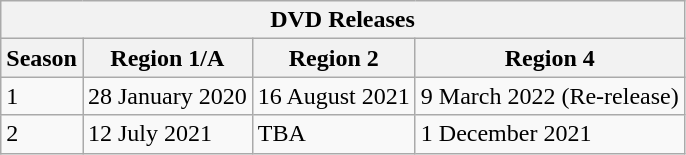<table class="wikitable">
<tr>
<th colspan="4">DVD Releases</th>
</tr>
<tr>
<th>Season</th>
<th>Region 1/A</th>
<th>Region 2</th>
<th>Region 4</th>
</tr>
<tr>
<td>1</td>
<td>28 January 2020</td>
<td>16 August 2021</td>
<td>9 March 2022 (Re-release)</td>
</tr>
<tr>
<td>2</td>
<td>12 July 2021</td>
<td>TBA</td>
<td>1 December 2021</td>
</tr>
</table>
